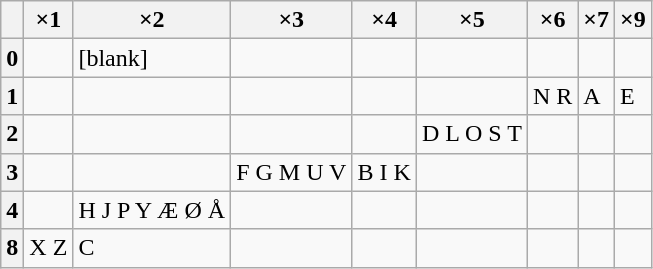<table class="wikitable floatright">
<tr>
<th></th>
<th>×1</th>
<th>×2</th>
<th>×3</th>
<th>×4</th>
<th>×5</th>
<th>×6</th>
<th>×7</th>
<th>×9</th>
</tr>
<tr>
<th>0</th>
<td></td>
<td>[blank]</td>
<td></td>
<td></td>
<td></td>
<td></td>
<td></td>
<td></td>
</tr>
<tr>
<th>1</th>
<td></td>
<td></td>
<td></td>
<td></td>
<td></td>
<td>N R</td>
<td>A</td>
<td>E</td>
</tr>
<tr>
<th>2</th>
<td></td>
<td></td>
<td></td>
<td></td>
<td>D L O S T</td>
<td></td>
<td></td>
<td></td>
</tr>
<tr>
<th>3</th>
<td></td>
<td></td>
<td>F G M U V</td>
<td>B I K</td>
<td></td>
<td></td>
<td></td>
<td></td>
</tr>
<tr>
<th>4</th>
<td></td>
<td>H J P Y Æ Ø Å</td>
<td></td>
<td></td>
<td></td>
<td></td>
<td></td>
<td></td>
</tr>
<tr>
<th>8</th>
<td>X Z</td>
<td>C</td>
<td></td>
<td></td>
<td></td>
<td></td>
<td></td>
<td></td>
</tr>
</table>
